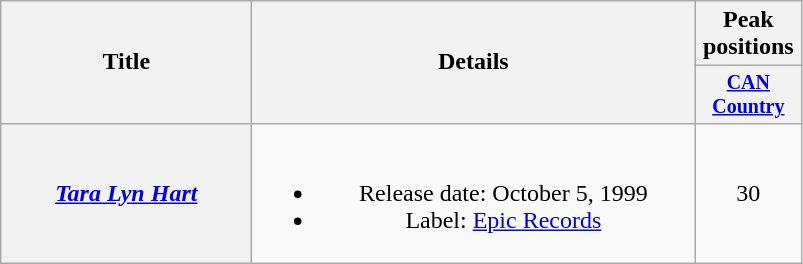<table class="wikitable plainrowheaders" style="text-align:center;">
<tr>
<th rowspan="2" style="width:10em;">Title</th>
<th rowspan="2" style="width:18em;">Details</th>
<th colspan="1">Peak positions</th>
</tr>
<tr style="font-size:smaller;">
<th width="65"><a href='#'>CAN Country</a></th>
</tr>
<tr>
<th scope="row"><em><a href='#'>Tara Lyn Hart</a></em></th>
<td><br><ul><li>Release date: October 5, 1999</li><li>Label: <a href='#'>Epic Records</a></li></ul></td>
<td>30</td>
</tr>
</table>
